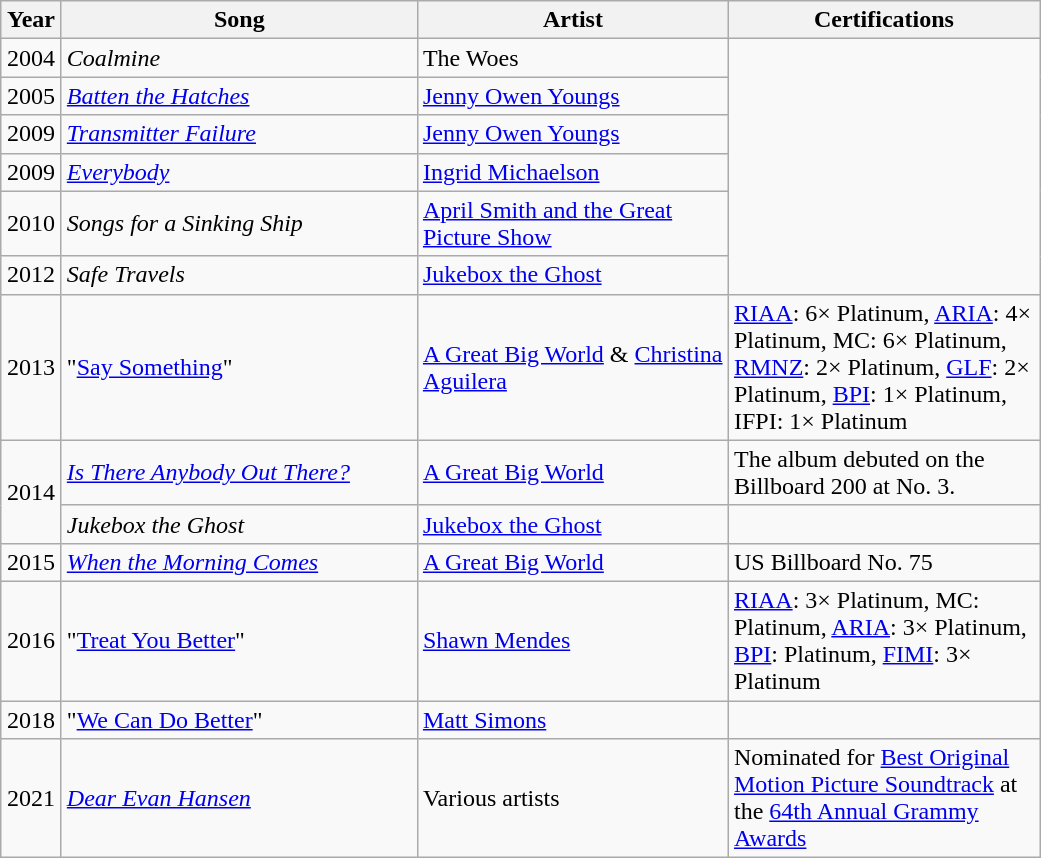<table class="wikitable sortable">
<tr>
<th width="33">Year</th>
<th width="230">Song</th>
<th width="200">Artist</th>
<th width="200">Certifications</th>
</tr>
<tr>
<td align="center" rowspan="1">2004</td>
<td><em>Coalmine</em></td>
<td>The Woes</td>
</tr>
<tr>
<td align="center" rowspan="1">2005</td>
<td><em><a href='#'>Batten the Hatches</a></em></td>
<td><a href='#'>Jenny Owen Youngs</a></td>
</tr>
<tr>
<td align="center" rowspan="1">2009</td>
<td><em><a href='#'>Transmitter Failure</a></em></td>
<td><a href='#'>Jenny Owen Youngs</a></td>
</tr>
<tr>
<td align="center" rowspan="1">2009</td>
<td><a href='#'><em>Everybody</em></a></td>
<td><a href='#'>Ingrid Michaelson</a></td>
</tr>
<tr>
<td align="center" rowspan="1">2010</td>
<td><em>Songs for a Sinking Ship</em></td>
<td><a href='#'>April Smith and the Great Picture Show</a></td>
</tr>
<tr>
<td align="center" rowspan="1">2012</td>
<td><em>Safe Travels</em></td>
<td><a href='#'>Jukebox the Ghost</a></td>
</tr>
<tr>
<td align="center" rowspan="1">2013</td>
<td>"<a href='#'>Say Something</a>"</td>
<td><a href='#'>A Great Big World</a> & <a href='#'>Christina Aguilera</a></td>
<td><a href='#'>RIAA</a>: 6× Platinum, <a href='#'>ARIA</a>: 4× Platinum, MC: 6× Platinum, <a href='#'>RMNZ</a>: 2× Platinum, <a href='#'>GLF</a>: 2× Platinum, <a href='#'>BPI</a>: 1× Platinum, IFPI: 1× Platinum</td>
</tr>
<tr>
<td align="center" rowspan="2">2014</td>
<td><em><a href='#'>Is There Anybody Out There?</a></em></td>
<td><a href='#'>A Great Big World</a></td>
<td>The album debuted on the Billboard 200 at No. 3.</td>
</tr>
<tr>
<td><em>Jukebox the Ghost</em></td>
<td><a href='#'>Jukebox the Ghost</a></td>
</tr>
<tr>
<td align="center" rowspan="1">2015</td>
<td><em><a href='#'>When the Morning Comes</a></em></td>
<td><a href='#'>A Great Big World</a></td>
<td>US Billboard No. 75</td>
</tr>
<tr>
<td align="center" rowspan="1">2016</td>
<td>"<a href='#'>Treat You Better</a>"</td>
<td><a href='#'>Shawn Mendes</a></td>
<td><a href='#'>RIAA</a>: 3× Platinum, MC: Platinum, <a href='#'>ARIA</a>: 3× Platinum, <a href='#'>BPI</a>: Platinum, <a href='#'>FIMI</a>: 3× Platinum</td>
</tr>
<tr>
<td align="center" rowspan="1">2018</td>
<td>"<a href='#'>We Can Do Better</a>"</td>
<td><a href='#'>Matt Simons</a></td>
</tr>
<tr>
<td align="center" rowspan="1">2021</td>
<td><em><a href='#'>Dear Evan Hansen</a></em></td>
<td>Various artists</td>
<td>Nominated for <a href='#'>Best Original Motion Picture Soundtrack</a> at the <a href='#'>64th Annual Grammy Awards</a></td>
</tr>
</table>
